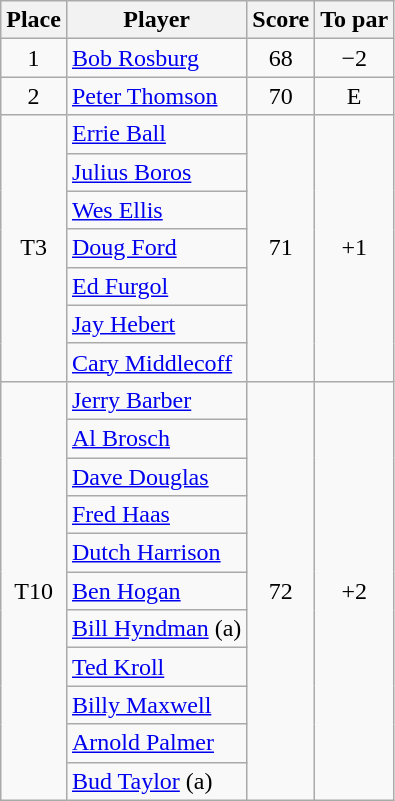<table class="wikitable">
<tr>
<th>Place</th>
<th>Player</th>
<th>Score</th>
<th>To par</th>
</tr>
<tr>
<td align=center>1</td>
<td> <a href='#'>Bob Rosburg</a></td>
<td align=center>68</td>
<td align=center>−2</td>
</tr>
<tr>
<td align=center>2</td>
<td> <a href='#'>Peter Thomson</a></td>
<td align=center>70</td>
<td align=center>E</td>
</tr>
<tr>
<td rowspan="7" align=center>T3</td>
<td> <a href='#'>Errie Ball</a></td>
<td rowspan="7" align=center>71</td>
<td rowspan="7" align=center>+1</td>
</tr>
<tr>
<td> <a href='#'>Julius Boros</a></td>
</tr>
<tr>
<td> <a href='#'>Wes Ellis</a></td>
</tr>
<tr>
<td> <a href='#'>Doug Ford</a></td>
</tr>
<tr>
<td> <a href='#'>Ed Furgol</a></td>
</tr>
<tr>
<td> <a href='#'>Jay Hebert</a></td>
</tr>
<tr>
<td> <a href='#'>Cary Middlecoff</a></td>
</tr>
<tr>
<td rowspan="11" align=center>T10</td>
<td> <a href='#'>Jerry Barber</a></td>
<td rowspan="11" align=center>72</td>
<td rowspan="11" align=center>+2</td>
</tr>
<tr>
<td> <a href='#'>Al Brosch</a></td>
</tr>
<tr>
<td> <a href='#'>Dave Douglas</a></td>
</tr>
<tr>
<td> <a href='#'>Fred Haas</a></td>
</tr>
<tr>
<td> <a href='#'>Dutch Harrison</a></td>
</tr>
<tr>
<td> <a href='#'>Ben Hogan</a></td>
</tr>
<tr>
<td> <a href='#'>Bill Hyndman</a> (a)</td>
</tr>
<tr>
<td> <a href='#'>Ted Kroll</a></td>
</tr>
<tr>
<td> <a href='#'>Billy Maxwell</a></td>
</tr>
<tr>
<td> <a href='#'>Arnold Palmer</a></td>
</tr>
<tr>
<td> <a href='#'>Bud Taylor</a> (a)</td>
</tr>
</table>
